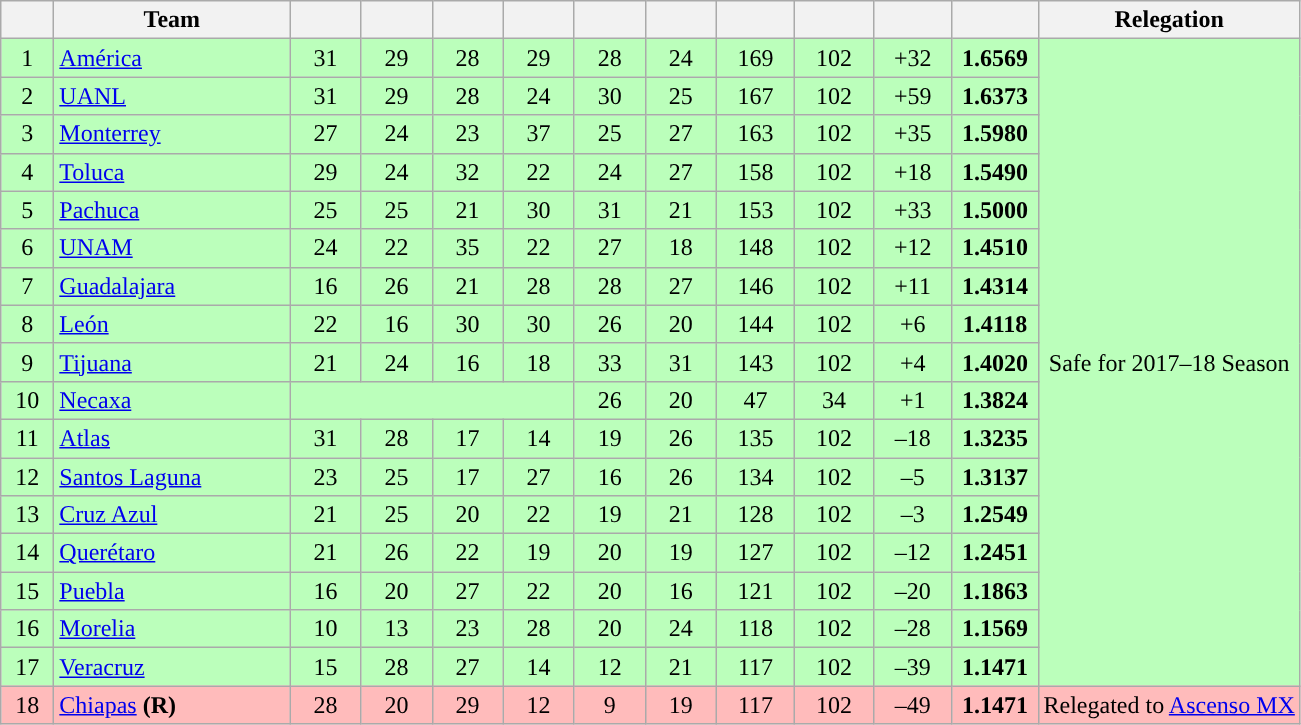<table class="wikitable sortable" style="text-align: center;">
<tr>
<th width=28><br></th>
<th width=150>Team</th>
<th width=40></th>
<th width=40></th>
<th width=40></th>
<th width=40></th>
<th width=40></th>
<th width=40></th>
<th width=45></th>
<th width=45></th>
<th width=45></th>
<th width=50><br></th>
<th>Relegation</th>
</tr>
<tr style="text-align:center; background:#BBFFBB;">
<td>1</td>
<td align=left><a href='#'>América</a></td>
<td>31</td>
<td>29</td>
<td>28</td>
<td>29</td>
<td>28</td>
<td>24</td>
<td>169</td>
<td>102</td>
<td>+32</td>
<td><strong>1.6569</strong></td>
<td align=center rowspan=17>Safe for 2017–18 Season</td>
</tr>
<tr style="text-align:center; background:#BBFFBB;">
<td>2</td>
<td align=left><a href='#'>UANL</a></td>
<td>31</td>
<td>29</td>
<td>28</td>
<td>24</td>
<td>30</td>
<td>25</td>
<td>167</td>
<td>102</td>
<td>+59</td>
<td><strong>1.6373</strong></td>
</tr>
<tr style="text-align:center; background:#BBFFBB;">
<td>3</td>
<td align=left><a href='#'>Monterrey</a></td>
<td>27</td>
<td>24</td>
<td>23</td>
<td>37</td>
<td>25</td>
<td>27</td>
<td>163</td>
<td>102</td>
<td>+35</td>
<td><strong>1.5980</strong></td>
</tr>
<tr style="text-align:center; background:#BBFFBB;">
<td>4</td>
<td align=left><a href='#'>Toluca</a></td>
<td>29</td>
<td>24</td>
<td>32</td>
<td>22</td>
<td>24</td>
<td>27</td>
<td>158</td>
<td>102</td>
<td>+18</td>
<td><strong>1.5490</strong></td>
</tr>
<tr style="text-align:center; background:#BBFFBB;">
<td>5</td>
<td align=left><a href='#'>Pachuca</a></td>
<td>25</td>
<td>25</td>
<td>21</td>
<td>30</td>
<td>31</td>
<td>21</td>
<td>153</td>
<td>102</td>
<td>+33</td>
<td><strong>1.5000</strong></td>
</tr>
<tr style="text-align:center; background:#BBFFBB;">
<td>6</td>
<td align=left><a href='#'>UNAM</a></td>
<td>24</td>
<td>22</td>
<td>35</td>
<td>22</td>
<td>27</td>
<td>18</td>
<td>148</td>
<td>102</td>
<td>+12</td>
<td><strong>1.4510</strong></td>
</tr>
<tr style="text-align:center; background:#BBFFBB;">
<td>7</td>
<td align=left><a href='#'>Guadalajara</a></td>
<td>16</td>
<td>26</td>
<td>21</td>
<td>28</td>
<td>28</td>
<td>27</td>
<td>146</td>
<td>102</td>
<td>+11</td>
<td><strong>1.4314</strong></td>
</tr>
<tr style="text-align:center; background:#BBFFBB;">
<td>8</td>
<td align=left><a href='#'>León</a></td>
<td>22</td>
<td>16</td>
<td>30</td>
<td>30</td>
<td>26</td>
<td>20</td>
<td>144</td>
<td>102</td>
<td>+6</td>
<td><strong>1.4118</strong></td>
</tr>
<tr style="text-align:center; background:#BBFFBB;">
<td>9</td>
<td align=left><a href='#'>Tijuana</a></td>
<td>21</td>
<td>24</td>
<td>16</td>
<td>18</td>
<td>33</td>
<td>31</td>
<td>143</td>
<td>102</td>
<td>+4</td>
<td><strong>1.4020</strong></td>
</tr>
<tr style="text-align:center; background:#BBFFBB;">
<td>10</td>
<td align=left><a href='#'>Necaxa</a></td>
<td colspan=4></td>
<td>26</td>
<td>20</td>
<td>47</td>
<td>34</td>
<td>+1</td>
<td><strong>1.3824</strong></td>
</tr>
<tr style="text-align:center; background:#BBFFBB;">
<td>11</td>
<td align=left><a href='#'>Atlas</a></td>
<td>31</td>
<td>28</td>
<td>17</td>
<td>14</td>
<td>19</td>
<td>26</td>
<td>135</td>
<td>102</td>
<td>–18</td>
<td><strong>1.3235</strong></td>
</tr>
<tr style="text-align:center; background:#BBFFBB;">
<td>12</td>
<td align=left><a href='#'>Santos Laguna</a></td>
<td>23</td>
<td>25</td>
<td>17</td>
<td>27</td>
<td>16</td>
<td>26</td>
<td>134</td>
<td>102</td>
<td>–5</td>
<td><strong>1.3137</strong></td>
</tr>
<tr style="text-align:center; background:#BBFFBB;">
<td>13</td>
<td align=left><a href='#'>Cruz Azul</a></td>
<td>21</td>
<td>25</td>
<td>20</td>
<td>22</td>
<td>19</td>
<td>21</td>
<td>128</td>
<td>102</td>
<td>–3</td>
<td><strong>1.2549</strong></td>
</tr>
<tr style="text-align:center; background:#BBFFBB;">
<td>14</td>
<td align=left><a href='#'>Querétaro</a></td>
<td>21</td>
<td>26</td>
<td>22</td>
<td>19</td>
<td>20</td>
<td>19</td>
<td>127</td>
<td>102</td>
<td>–12</td>
<td><strong>1.2451</strong></td>
</tr>
<tr style="text-align:center; background:#BBFFBB;">
<td>15</td>
<td align=left><a href='#'>Puebla</a></td>
<td>16</td>
<td>20</td>
<td>27</td>
<td>22</td>
<td>20</td>
<td>16</td>
<td>121</td>
<td>102</td>
<td>–20</td>
<td><strong>1.1863</strong></td>
</tr>
<tr style="text-align:center; background:#BBFFBB;">
<td>16</td>
<td align=left><a href='#'>Morelia</a></td>
<td>10</td>
<td>13</td>
<td>23</td>
<td>28</td>
<td>20</td>
<td>24</td>
<td>118</td>
<td>102</td>
<td>–28</td>
<td><strong>1.1569</strong></td>
</tr>
<tr style="text-align:center; background:#BBFFBB;">
<td>17</td>
<td align=left><a href='#'>Veracruz</a></td>
<td>15</td>
<td>28</td>
<td>27</td>
<td>14</td>
<td>12</td>
<td>21</td>
<td>117</td>
<td>102</td>
<td>–39</td>
<td><strong>1.1471</strong></td>
</tr>
<tr style="text-align:center; background:#FFBBBB;">
<td>18</td>
<td align=left><a href='#'>Chiapas</a> <strong>(R)</strong></td>
<td>28</td>
<td>20</td>
<td>29</td>
<td>12</td>
<td>9</td>
<td>19</td>
<td>117</td>
<td>102</td>
<td>–49</td>
<td><strong>1.1471</strong></td>
<td>Relegated to <a href='#'>Ascenso MX</a></td>
</tr>
</table>
